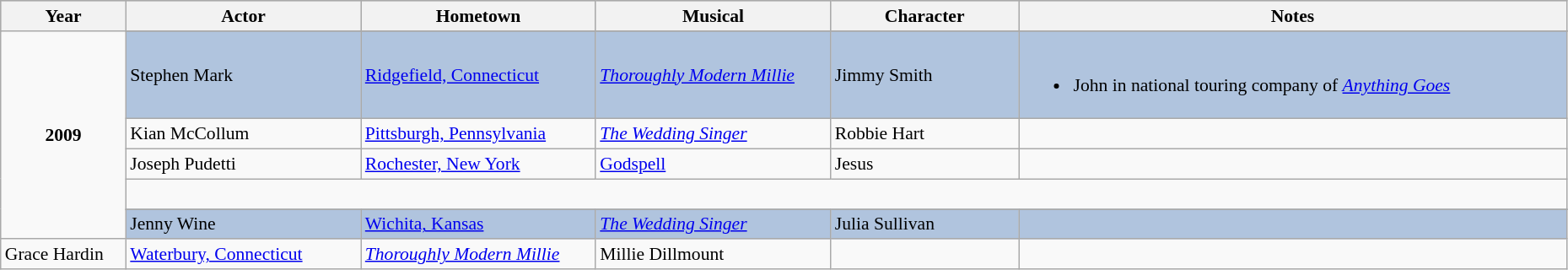<table class="wikitable" style="width:98%; font-size:90%">
<tr style="background:#bebebe;">
<th style="width:8%;">Year</th>
<th style="width:15%;">Actor</th>
<th>Hometown</th>
<th>Musical</th>
<th style="width:12%;">Character</th>
<th style="width:35%;">Notes</th>
</tr>
<tr>
<td rowspan=7 align="center"><strong>2009</strong><br></td>
</tr>
<tr style="background:#B0C4DE">
<td>Stephen Mark</td>
<td><a href='#'>Ridgefield, Connecticut</a></td>
<td><em><a href='#'>Thoroughly Modern Millie</a></em></td>
<td>Jimmy Smith</td>
<td><br><ul><li>John in national touring company of <em><a href='#'>Anything Goes</a></em></li></ul></td>
</tr>
<tr>
<td>Kian McCollum</td>
<td><a href='#'>Pittsburgh, Pennsylvania</a></td>
<td><em><a href='#'>The Wedding Singer</a></em></td>
<td>Robbie Hart</td>
<td></td>
</tr>
<tr>
<td>Joseph Pudetti</td>
<td><a href='#'>Rochester, New York</a></td>
<td><a href='#'>Godspell</a></td>
<td>Jesus</td>
<td></td>
</tr>
<tr>
<td colspan=5><br></td>
</tr>
<tr>
</tr>
<tr style="background:#B0C4DE">
<td>Jenny Wine</td>
<td><a href='#'>Wichita, Kansas</a></td>
<td><em><a href='#'>The Wedding Singer</a></em></td>
<td>Julia Sullivan</td>
<td></td>
</tr>
<tr>
<td>Grace Hardin</td>
<td><a href='#'>Waterbury, Connecticut</a></td>
<td><em><a href='#'>Thoroughly Modern Millie</a></em></td>
<td>Millie Dillmount</td>
<td></td>
</tr>
</table>
